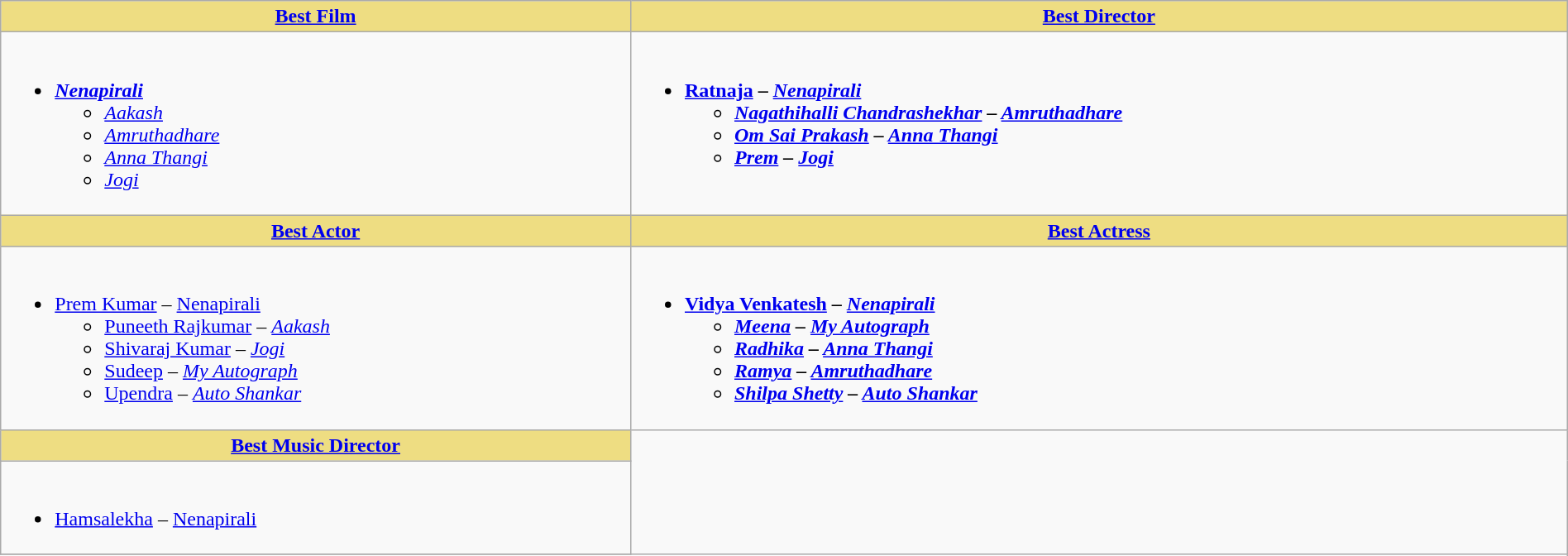<table class="wikitable" width =100%|>
<tr>
<th ! style="background:#eedd82; text-align:center;"><a href='#'>Best Film</a></th>
<th ! style="background:#eedd82; text-align:center;"><a href='#'>Best Director</a></th>
</tr>
<tr>
<td valign="top"><br><ul><li><strong><em><a href='#'>Nenapirali</a></em></strong><ul><li><em><a href='#'>Aakash</a></em></li><li><em><a href='#'>Amruthadhare</a></em></li><li><em><a href='#'>Anna Thangi</a></em></li><li><em><a href='#'>Jogi</a></em></li></ul></li></ul></td>
<td valign="top"><br><ul><li><strong><a href='#'>Ratnaja</a> – <em><a href='#'>Nenapirali</a><strong><em><ul><li><a href='#'>Nagathihalli Chandrashekhar</a> –   </em><a href='#'>Amruthadhare</a><em></li><li><a href='#'>Om Sai Prakash</a> – </em><a href='#'>Anna Thangi</a><em></li><li><a href='#'>Prem</a> – </em><a href='#'>Jogi</a><em></li></ul></li></ul></td>
</tr>
<tr>
<th ! style="background:#eedd82; text-align:center;"><a href='#'>Best Actor</a></th>
<th ! style="background:#eedd82; text-align:center;"><a href='#'>Best Actress</a></th>
</tr>
<tr>
<td><br><ul><li></strong><a href='#'>Prem Kumar</a> – </em><a href='#'>Nenapirali</a></em></strong><ul><li><a href='#'>Puneeth Rajkumar</a> – <em><a href='#'>Aakash</a></em></li><li><a href='#'>Shivaraj Kumar</a> – <em><a href='#'>Jogi</a></em></li><li><a href='#'>Sudeep</a> – <em><a href='#'>My Autograph</a></em></li><li><a href='#'>Upendra</a> – <em><a href='#'>Auto Shankar</a></em></li></ul></li></ul></td>
<td><br><ul><li><strong><a href='#'>Vidya Venkatesh</a> – <em><a href='#'>Nenapirali</a><strong><em><ul><li><a href='#'>Meena</a> – </em><a href='#'>My Autograph</a><em></li><li><a href='#'>Radhika</a> – </em><a href='#'>Anna Thangi</a><em></li><li><a href='#'>Ramya</a> – </em><a href='#'>Amruthadhare</a><em></li><li><a href='#'>Shilpa Shetty</a> – </em><a href='#'>Auto Shankar</a><em></li></ul></li></ul></td>
</tr>
<tr>
<th ! style="background:#eedd82; text-align:center;"><a href='#'>Best Music Director</a></th>
</tr>
<tr>
<td><br><ul><li></strong><a href='#'>Hamsalekha</a> – </em><a href='#'>Nenapirali</a></em></strong></li></ul></td>
</tr>
<tr>
</tr>
</table>
